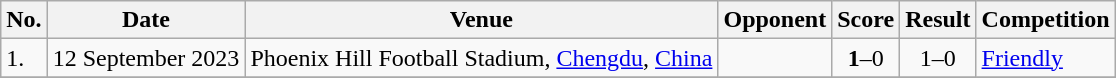<table class="wikitable">
<tr>
<th>No.</th>
<th>Date</th>
<th>Venue</th>
<th>Opponent</th>
<th>Score</th>
<th>Result</th>
<th>Competition</th>
</tr>
<tr>
<td>1.</td>
<td>12 September 2023</td>
<td>Phoenix Hill Football Stadium, <a href='#'>Chengdu</a>, <a href='#'>China</a></td>
<td></td>
<td align=center><strong>1</strong>–0</td>
<td align=center>1–0</td>
<td><a href='#'>Friendly</a></td>
</tr>
<tr>
</tr>
</table>
